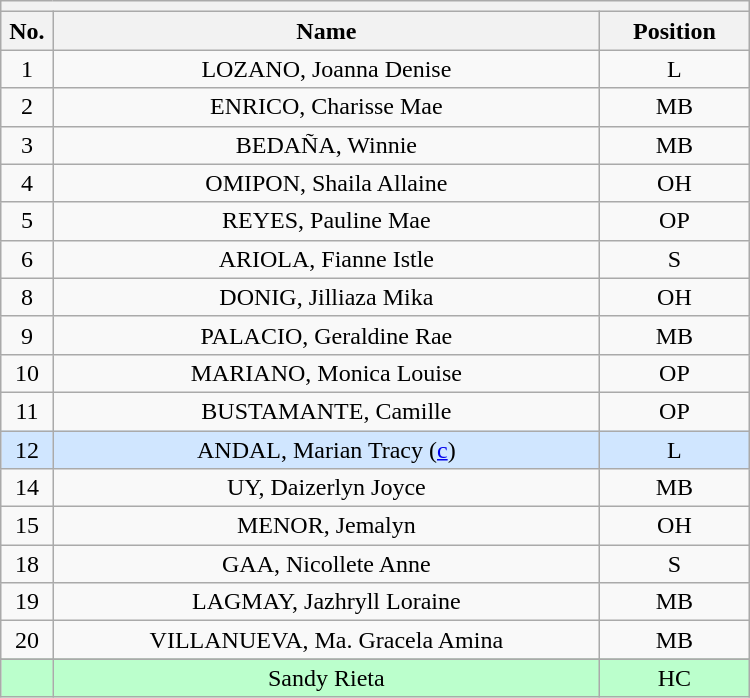<table class="wikitable mw-collapsible mw-collapsed" style="text-align:center; width:500px; border:none">
<tr>
<th style="text-align:left" colspan="3"></th>
</tr>
<tr>
<th style="width:7%">No.</th>
<th>Name</th>
<th style="width:20%">Position</th>
</tr>
<tr>
<td>1</td>
<td>LOZANO, Joanna Denise</td>
<td>L</td>
</tr>
<tr>
<td>2</td>
<td>ENRICO, Charisse Mae</td>
<td>MB</td>
</tr>
<tr>
<td>3</td>
<td>BEDAÑA, Winnie</td>
<td>MB</td>
</tr>
<tr>
<td>4</td>
<td>OMIPON, Shaila Allaine</td>
<td>OH</td>
</tr>
<tr>
<td>5</td>
<td>REYES, Pauline Mae</td>
<td>OP</td>
</tr>
<tr>
<td>6</td>
<td>ARIOLA, Fianne Istle</td>
<td>S</td>
</tr>
<tr>
<td>8</td>
<td>DONIG, Jilliaza Mika</td>
<td>OH</td>
</tr>
<tr>
<td>9</td>
<td>PALACIO, Geraldine Rae</td>
<td>MB</td>
</tr>
<tr>
<td>10</td>
<td>MARIANO, Monica Louise</td>
<td>OP</td>
</tr>
<tr>
<td>11</td>
<td>BUSTAMANTE, Camille</td>
<td>OP</td>
</tr>
<tr bgcolor=#D0E6FF>
<td>12</td>
<td>ANDAL, Marian Tracy  (<a href='#'>c</a>)</td>
<td>L</td>
</tr>
<tr>
<td>14</td>
<td>UY, Daizerlyn Joyce</td>
<td>MB</td>
</tr>
<tr>
<td>15</td>
<td>MENOR, Jemalyn</td>
<td>OH</td>
</tr>
<tr>
<td>18</td>
<td>GAA, Nicollete Anne</td>
<td>S</td>
</tr>
<tr>
<td>19</td>
<td>LAGMAY, Jazhryll Loraine</td>
<td>MB</td>
</tr>
<tr>
<td>20</td>
<td>VILLANUEVA, Ma. Gracela Amina</td>
<td>MB</td>
</tr>
<tr>
</tr>
<tr bgcolor=#BBFFCC>
<td></td>
<td>Sandy Rieta</td>
<td>HC</td>
</tr>
</table>
